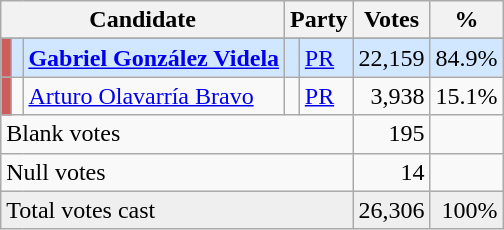<table class="wikitable">
<tr>
<th colspan="3">Candidate</th>
<th colspan="2">Party</th>
<th>Votes</th>
<th>%</th>
</tr>
<tr>
</tr>
<tr bgcolor="#D0E7FF" align="left">
<td style="color:inherit;background:#CD5C5C"></td>
<td></td>
<td><strong><a href='#'>Gabriel González Videla</a></strong></td>
<td></td>
<td><a href='#'>PR</a></td>
<td align="right">22,159</td>
<td>84.9%</td>
</tr>
<tr>
<td style="color:inherit;background:#CD5C5C"></td>
<td></td>
<td><a href='#'>Arturo Olavarría Bravo</a></td>
<td></td>
<td><a href='#'>PR</a></td>
<td align="right">3,938</td>
<td>15.1%</td>
</tr>
<tr>
<td colspan="5">Blank votes</td>
<td align="right">195</td>
<td></td>
</tr>
<tr>
<td colspan="5">Null votes</td>
<td align="right">14</td>
<td></td>
</tr>
<tr style="background:#efefef;">
<td colspan="5">Total votes cast</td>
<td align="right">26,306</td>
<td align="right">100%</td>
</tr>
</table>
